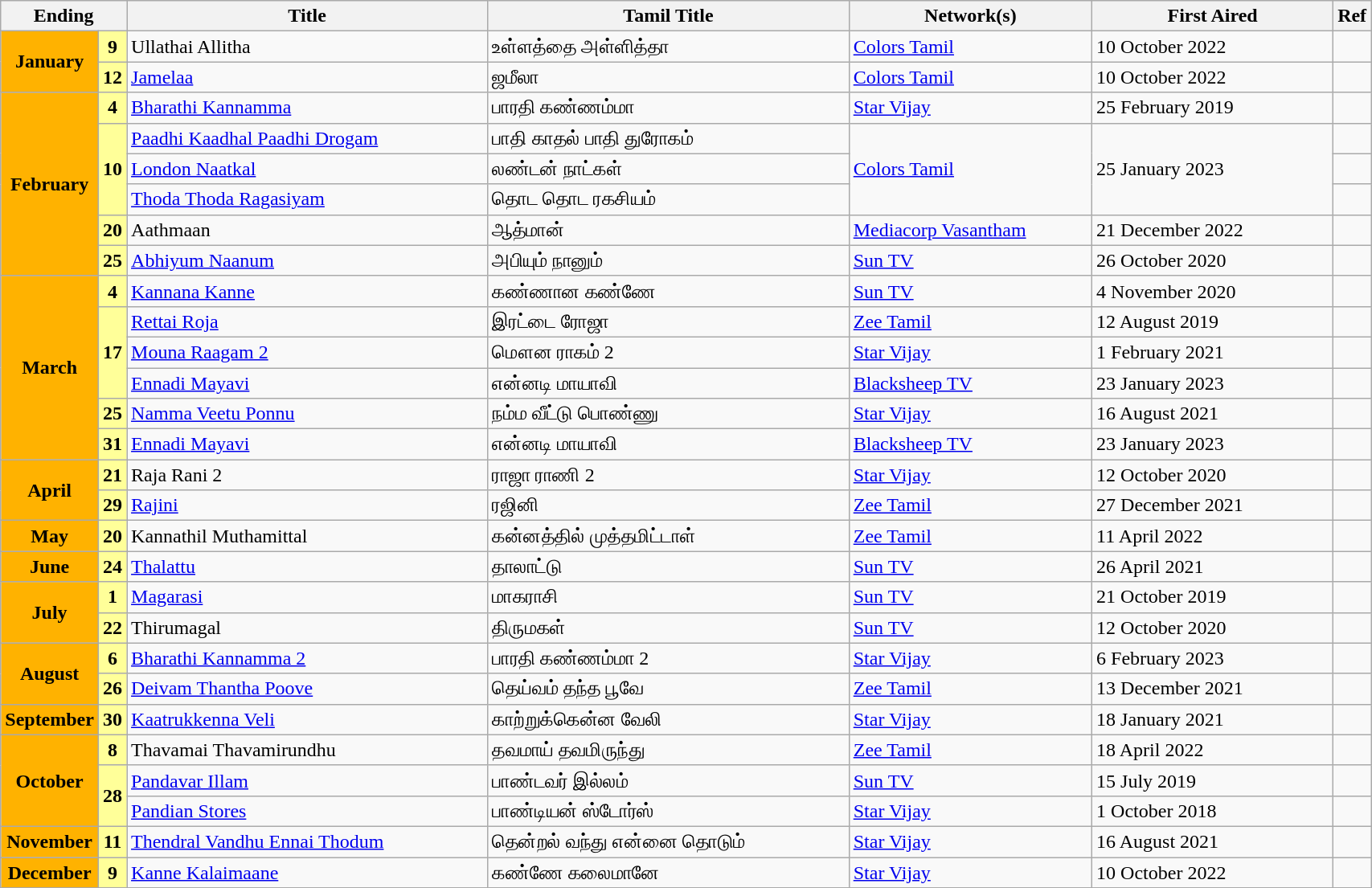<table class="wikitable" width="90%">
<tr>
<th colspan="2">Ending</th>
<th style="width:30%;">Title</th>
<th style="width:30%;">Tamil Title</th>
<th style="width:20%;">Network(s)</th>
<th style="width:20%;">First Aired</th>
<th>Ref</th>
</tr>
<tr>
<td rowspan="2" style="text-align:center;background:#FFB200;textcolor:#000;"><strong>January</strong></td>
<td style="text-align:center; background:#FFFF99;"><strong>9</strong></td>
<td>Ullathai Allitha</td>
<td>உள்ளத்தை அள்ளித்தா</td>
<td><a href='#'>Colors Tamil</a></td>
<td>10 October 2022</td>
<td></td>
</tr>
<tr>
<td style="text-align:center; background:#FFFF99;"><strong>12</strong></td>
<td><a href='#'>Jamelaa</a></td>
<td>ஜமீலா</td>
<td><a href='#'>Colors Tamil</a></td>
<td>10 October 2022</td>
<td></td>
</tr>
<tr>
<td rowspan="6" style="text-align:center;background:#FFB200;textcolor:#000;"><strong>February</strong></td>
<td style="text-align:center; background:#FFFF99;"><strong>4</strong></td>
<td><a href='#'>Bharathi Kannamma</a></td>
<td>பாரதி கண்ணம்மா</td>
<td><a href='#'>Star Vijay</a></td>
<td>25 February 2019</td>
<td></td>
</tr>
<tr>
<td rowspan="3" style="text-align:center; background:#FFFF99;"><strong>10</strong></td>
<td><a href='#'>Paadhi Kaadhal Paadhi Drogam</a></td>
<td>பாதி காதல் பாதி துரோகம்</td>
<td rowspan="3"><a href='#'>Colors Tamil</a></td>
<td rowspan="3">25 January 2023</td>
<td></td>
</tr>
<tr>
<td><a href='#'>London Naatkal</a></td>
<td>லண்டன் நாட்கள்</td>
<td></td>
</tr>
<tr>
<td><a href='#'>Thoda Thoda Ragasiyam</a></td>
<td>தொட தொட ரகசியம்</td>
</tr>
<tr>
<td rowspan="1" style="text-align:center; background:#FFFF99;"><strong>20</strong></td>
<td>Aathmaan</td>
<td>ஆத்மான்</td>
<td><a href='#'>Mediacorp Vasantham</a></td>
<td>21 December 2022</td>
<td></td>
</tr>
<tr>
<td rowspan="1" style="text-align:center; background:#FFFF99;"><strong>25</strong></td>
<td><a href='#'>Abhiyum Naanum</a></td>
<td>அபியும் நானும்</td>
<td><a href='#'>Sun TV</a></td>
<td>26 October 2020</td>
<td></td>
</tr>
<tr>
<td rowspan="6" style="text-align:center;background:#FFB200;textcolor:#000;"><strong>March</strong></td>
<td rowspan="1" style="text-align:center; background:#FFFF99;"><strong>4</strong></td>
<td><a href='#'>Kannana Kanne</a></td>
<td>கண்ணான கண்ணே</td>
<td><a href='#'>Sun TV</a></td>
<td>4 November 2020</td>
<td></td>
</tr>
<tr>
<td rowspan="3" style="text-align:center; background:#FFFF99;"><strong>17</strong></td>
<td><a href='#'>Rettai Roja</a></td>
<td>இரட்டை ரோஜா</td>
<td><a href='#'>Zee Tamil</a></td>
<td>12 August 2019</td>
<td></td>
</tr>
<tr>
<td><a href='#'>Mouna Raagam 2</a></td>
<td>மௌன ராகம் 2</td>
<td><a href='#'>Star Vijay</a></td>
<td>1 February 2021</td>
<td></td>
</tr>
<tr>
<td><a href='#'>Ennadi Mayavi</a></td>
<td>என்னடி மாயாவி</td>
<td><a href='#'>Blacksheep TV</a></td>
<td>23 January 2023</td>
<td></td>
</tr>
<tr>
<td rowspan="1" style="text-align:center; background:#FFFF99;"><strong>25</strong></td>
<td><a href='#'>Namma Veetu Ponnu</a></td>
<td>நம்ம வீட்டு பொண்ணு</td>
<td><a href='#'>Star Vijay</a></td>
<td>16 August 2021</td>
<td></td>
</tr>
<tr>
<td rowspan="1" style="text-align:center; background:#FFFF99;"><strong>31</strong></td>
<td><a href='#'>Ennadi Mayavi</a></td>
<td>என்னடி மாயாவி</td>
<td><a href='#'>Blacksheep TV</a></td>
<td>23 January 2023</td>
<td></td>
</tr>
<tr>
<td rowspan="2" style="text-align:center;background:#FFB200;textcolor:#000;"><strong>April</strong></td>
<td rowspan="1" style="text-align:center; background:#FFFF99;"><strong>21</strong></td>
<td>Raja Rani 2</td>
<td>ராஜா ராணி 2</td>
<td><a href='#'>Star Vijay</a></td>
<td>12 October 2020</td>
<td></td>
</tr>
<tr>
<td rowspan="1" style="text-align:center; background:#FFFF99;"><strong>29</strong></td>
<td><a href='#'>Rajini</a></td>
<td>ரஜினி</td>
<td><a href='#'>Zee Tamil</a></td>
<td>27 December 2021</td>
<td></td>
</tr>
<tr>
<td rowspan="1" style="text-align:center;background:#FFB200;textcolor:#000;"><strong>May</strong></td>
<td rowspan="1" style="text-align:center; background:#FFFF99;"><strong>20</strong></td>
<td>Kannathil Muthamittal</td>
<td>கன்னத்தில் முத்தமிட்டாள்</td>
<td><a href='#'>Zee Tamil</a></td>
<td>11 April 2022</td>
<td></td>
</tr>
<tr>
<td rowspan="1" style="text-align:center;background:#FFB200;textcolor:#000;"><strong>June</strong></td>
<td rowspan="1" style="text-align:center; background:#FFFF99;"><strong>24</strong></td>
<td><a href='#'>Thalattu</a></td>
<td>தாலாட்டு</td>
<td><a href='#'>Sun TV</a></td>
<td>26 April 2021</td>
<td></td>
</tr>
<tr>
<td rowspan="2" style="text-align:center;background:#FFB200;textcolor:#000;"><strong>July</strong></td>
<td rowspan="1" style="text-align:center; background:#FFFF99;"><strong>1</strong></td>
<td><a href='#'>Magarasi</a></td>
<td>மாகராசி</td>
<td><a href='#'>Sun TV</a></td>
<td>21 October 2019</td>
<td></td>
</tr>
<tr>
<td rowspan="1" style="text-align:center; background:#FFFF99;"><strong>22</strong></td>
<td>Thirumagal</td>
<td>திருமகள்</td>
<td><a href='#'>Sun TV</a></td>
<td>12 October 2020</td>
<td></td>
</tr>
<tr>
<td rowspan="2" style="text-align:center;background:#FFB200;textcolor:#000;"><strong>August</strong></td>
<td rowspan="1" style="text-align:center; background:#FFFF99;"><strong>6</strong></td>
<td><a href='#'>Bharathi Kannamma 2</a></td>
<td>பாரதி கண்ணம்மா 2</td>
<td><a href='#'>Star Vijay</a></td>
<td>6 February 2023</td>
<td></td>
</tr>
<tr>
<td rowspan="1" style="text-align:center; background:#FFFF99;"><strong>26</strong></td>
<td><a href='#'>Deivam Thantha Poove</a></td>
<td>தெய்வம் தந்த பூவே</td>
<td><a href='#'>Zee Tamil</a></td>
<td>13 December 2021</td>
<td></td>
</tr>
<tr>
<td rowspan="1" style="text-align:center;background:#FFB200;textcolor:#000;"><strong>September</strong></td>
<td rowspan="1" style="text-align:center; background:#FFFF99;"><strong>30</strong></td>
<td><a href='#'>Kaatrukkenna Veli</a></td>
<td>காற்றுக்கென்ன வேலி</td>
<td><a href='#'>Star Vijay</a></td>
<td>18 January 2021</td>
<td></td>
</tr>
<tr>
<td rowspan="3" style="text-align:center;background:#FFB200;textcolor:#000;"><strong>October</strong></td>
<td rowspan="1" style="text-align:center; background:#FFFF99;"><strong>8</strong></td>
<td>Thavamai Thavamirundhu</td>
<td>தவமாய் தவமிருந்து</td>
<td><a href='#'>Zee Tamil</a></td>
<td>18 April 2022</td>
<td></td>
</tr>
<tr>
<td rowspan="2" style="text-align:center; background:#FFFF99;"><strong>28</strong></td>
<td><a href='#'>Pandavar Illam</a></td>
<td>பாண்டவர் இல்லம்</td>
<td><a href='#'>Sun TV</a></td>
<td>15 July 2019</td>
<td></td>
</tr>
<tr>
<td><a href='#'>Pandian Stores</a></td>
<td>பாண்டியன் ஸ்டோர்ஸ்</td>
<td><a href='#'>Star Vijay</a></td>
<td>1 October 2018</td>
<td></td>
</tr>
<tr>
<td rowspan="1" style="text-align:center;background:#FFB200;textcolor:#000;"><strong>November</strong></td>
<td rowspan="1" style="text-align:center; background:#FFFF99;"><strong>11</strong></td>
<td><a href='#'>Thendral Vandhu Ennai Thodum</a></td>
<td>தென்றல் வந்து என்னை தொடும்</td>
<td><a href='#'>Star Vijay</a></td>
<td>16 August 2021</td>
<td></td>
</tr>
<tr>
<td rowspan="1" style="text-align:center;background:#FFB200;textcolor:#000;"><strong>December</strong></td>
<td rowspan="1" style="text-align:center; background:#FFFF99;"><strong>9</strong></td>
<td><a href='#'>Kanne Kalaimaane</a></td>
<td>கண்ணே கலைமானே</td>
<td><a href='#'>Star Vijay</a></td>
<td>10 October 2022</td>
<td></td>
</tr>
<tr>
</tr>
</table>
